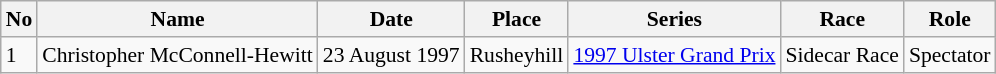<table class="wikitable" style="font-size: 90%;">
<tr>
<th>No</th>
<th>Name</th>
<th>Date</th>
<th>Place</th>
<th>Series</th>
<th>Race</th>
<th>Role</th>
</tr>
<tr>
<td>1</td>
<td> Christopher McConnell-Hewitt</td>
<td>23 August 1997</td>
<td>Rusheyhill</td>
<td><a href='#'>1997 Ulster Grand Prix</a></td>
<td>Sidecar Race</td>
<td>Spectator</td>
</tr>
</table>
